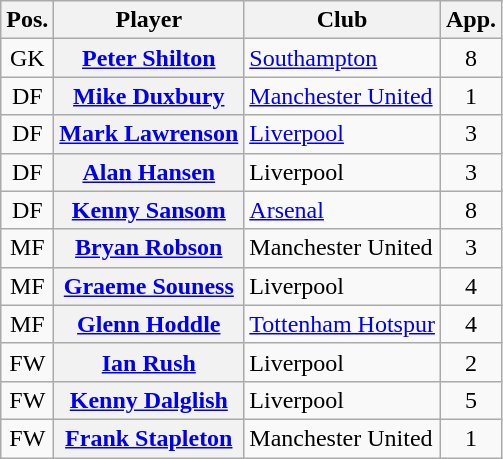<table class="wikitable plainrowheaders" style="text-align: left">
<tr>
<th scope=col>Pos.</th>
<th scope=col>Player</th>
<th scope=col>Club</th>
<th scope=col>App.</th>
</tr>
<tr>
<td style=text-align:center>GK</td>
<th scope=row><a href='#'>Peter Shilton</a> </th>
<td><a href='#'>Southampton</a></td>
<td style=text-align:center>8</td>
</tr>
<tr>
<td style=text-align:center>DF</td>
<th scope=row><a href='#'>Mike Duxbury</a></th>
<td><a href='#'>Manchester United</a></td>
<td style=text-align:center>1</td>
</tr>
<tr>
<td style=text-align:center>DF</td>
<th scope=row><a href='#'>Mark Lawrenson</a> </th>
<td><a href='#'>Liverpool</a></td>
<td style=text-align:center>3</td>
</tr>
<tr>
<td style=text-align:center>DF</td>
<th scope=row><a href='#'>Alan Hansen</a> </th>
<td>Liverpool</td>
<td style=text-align:center>3</td>
</tr>
<tr>
<td style=text-align:center>DF</td>
<th scope=row><a href='#'>Kenny Sansom</a> </th>
<td><a href='#'>Arsenal</a></td>
<td style=text-align:center>8</td>
</tr>
<tr>
<td style=text-align:center>MF</td>
<th scope=row><a href='#'>Bryan Robson</a> </th>
<td>Manchester United</td>
<td style=text-align:center>3</td>
</tr>
<tr>
<td style=text-align:center>MF</td>
<th scope=row><a href='#'>Graeme Souness</a> </th>
<td>Liverpool</td>
<td style=text-align:center>4</td>
</tr>
<tr>
<td style=text-align:center>MF</td>
<th scope=row><a href='#'>Glenn Hoddle</a> </th>
<td><a href='#'>Tottenham Hotspur</a></td>
<td style=text-align:center>4</td>
</tr>
<tr>
<td style=text-align:center>FW</td>
<th scope=row><a href='#'>Ian Rush</a> </th>
<td>Liverpool</td>
<td style=text-align:center>2</td>
</tr>
<tr>
<td style=text-align:center>FW</td>
<th scope=row><a href='#'>Kenny Dalglish</a> </th>
<td>Liverpool</td>
<td style=text-align:center>5</td>
</tr>
<tr>
<td style=text-align:center>FW</td>
<th scope=row><a href='#'>Frank Stapleton</a></th>
<td>Manchester United</td>
<td style=text-align:center>1</td>
</tr>
</table>
